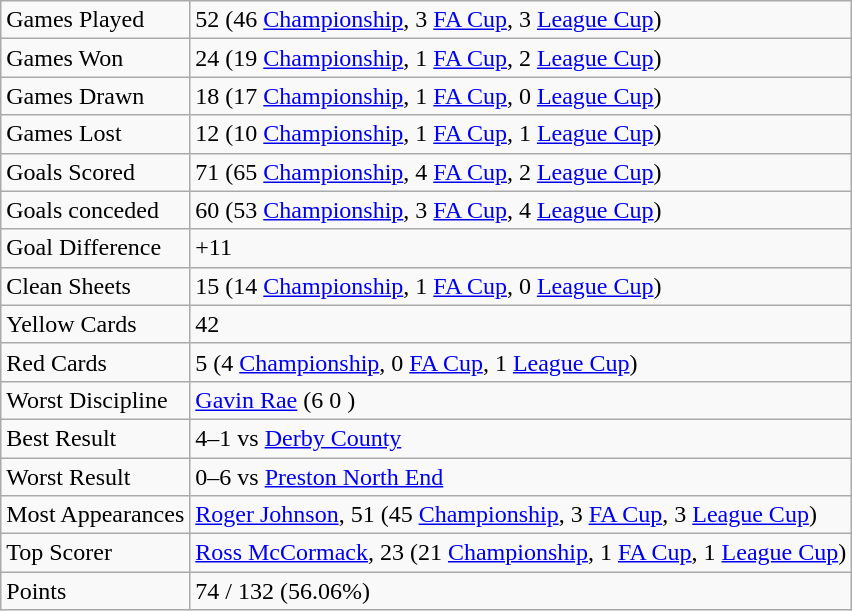<table class="wikitable">
<tr>
<td>Games Played</td>
<td>52 (46 <a href='#'>Championship</a>, 3 <a href='#'>FA Cup</a>, 3 <a href='#'>League Cup</a>)</td>
</tr>
<tr>
<td>Games Won</td>
<td>24 (19 <a href='#'>Championship</a>, 1 <a href='#'>FA Cup</a>, 2 <a href='#'>League Cup</a>)</td>
</tr>
<tr>
<td>Games Drawn</td>
<td>18 (17 <a href='#'>Championship</a>, 1 <a href='#'>FA Cup</a>, 0 <a href='#'>League Cup</a>)</td>
</tr>
<tr>
<td>Games Lost</td>
<td>12 (10 <a href='#'>Championship</a>, 1 <a href='#'>FA Cup</a>, 1 <a href='#'>League Cup</a>)</td>
</tr>
<tr>
<td>Goals Scored</td>
<td>71 (65 <a href='#'>Championship</a>, 4 <a href='#'>FA Cup</a>, 2 <a href='#'>League Cup</a>)</td>
</tr>
<tr>
<td>Goals conceded</td>
<td>60 (53 <a href='#'>Championship</a>, 3 <a href='#'>FA Cup</a>, 4 <a href='#'>League Cup</a>)</td>
</tr>
<tr>
<td>Goal Difference</td>
<td>+11</td>
</tr>
<tr>
<td>Clean Sheets</td>
<td>15 (14 <a href='#'>Championship</a>, 1 <a href='#'>FA Cup</a>, 0 <a href='#'>League Cup</a>)</td>
</tr>
<tr>
<td>Yellow Cards</td>
<td>42</td>
</tr>
<tr>
<td>Red Cards</td>
<td>5 (4 <a href='#'>Championship</a>, 0 <a href='#'>FA Cup</a>, 1 <a href='#'>League Cup</a>)</td>
</tr>
<tr>
<td>Worst Discipline</td>
<td> <a href='#'>Gavin Rae</a> (6  0 )</td>
</tr>
<tr>
<td>Best Result</td>
<td>4–1 vs <a href='#'>Derby County</a></td>
</tr>
<tr>
<td>Worst Result</td>
<td>0–6 vs <a href='#'>Preston North End</a></td>
</tr>
<tr>
<td>Most Appearances</td>
<td> <a href='#'>Roger Johnson</a>, 51 (45 <a href='#'>Championship</a>, 3 <a href='#'>FA Cup</a>, 3 <a href='#'>League Cup</a>)</td>
</tr>
<tr>
<td>Top Scorer</td>
<td> <a href='#'>Ross McCormack</a>, 23 (21 <a href='#'>Championship</a>, 1 <a href='#'>FA Cup</a>, 1 <a href='#'>League Cup</a>)</td>
</tr>
<tr>
<td>Points</td>
<td>74 / 132 (56.06%)</td>
</tr>
</table>
